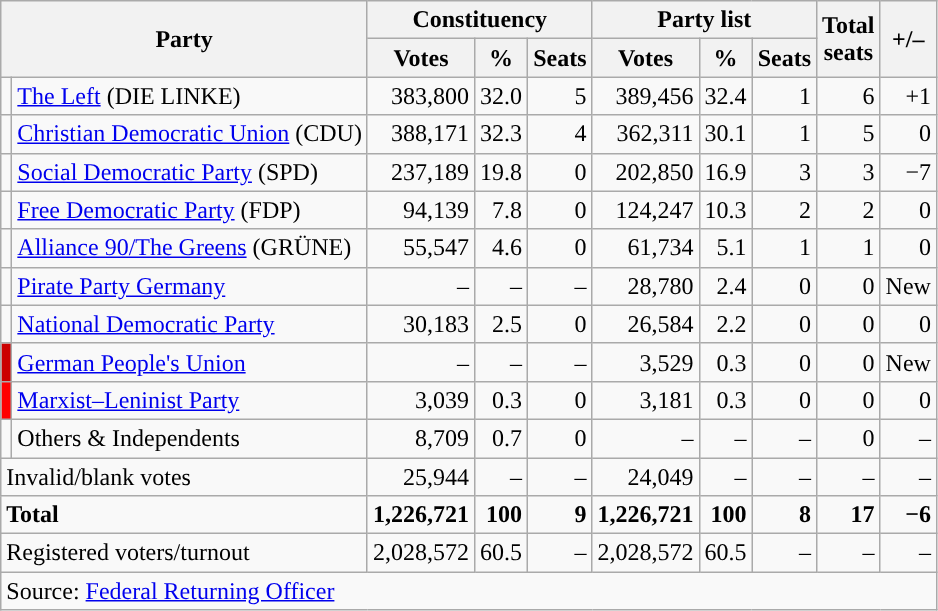<table class="wikitable" style="text-align:right">
<tr>
<th colspan="2" rowspan="2">Party</th>
<th colspan="3">Constituency</th>
<th colspan="3">Party list</th>
<th rowspan="2">Total<br>seats</th>
<th rowspan="2">+/–</th>
</tr>
<tr>
<th>Votes</th>
<th>%</th>
<th>Seats</th>
<th>Votes</th>
<th>%</th>
<th>Seats</th>
</tr>
<tr>
<td></td>
<td align="left"><a href='#'>The Left</a> (DIE LINKE)</td>
<td>383,800</td>
<td>32.0</td>
<td>5</td>
<td>389,456</td>
<td>32.4</td>
<td>1</td>
<td>6</td>
<td>+1</td>
</tr>
<tr>
<td></td>
<td align="left"><a href='#'>Christian Democratic Union</a> (CDU)</td>
<td>388,171</td>
<td>32.3</td>
<td>4</td>
<td>362,311</td>
<td>30.1</td>
<td>1</td>
<td>5</td>
<td>0</td>
</tr>
<tr>
<td></td>
<td align="left"><a href='#'>Social Democratic Party</a> (SPD)</td>
<td>237,189</td>
<td>19.8</td>
<td>0</td>
<td>202,850</td>
<td>16.9</td>
<td>3</td>
<td>3</td>
<td>−7</td>
</tr>
<tr>
<td></td>
<td align="left"><a href='#'>Free Democratic Party</a> (FDP)</td>
<td>94,139</td>
<td>7.8</td>
<td>0</td>
<td>124,247</td>
<td>10.3</td>
<td>2</td>
<td>2</td>
<td>0</td>
</tr>
<tr>
<td></td>
<td align="left"><a href='#'>Alliance 90/The Greens</a> (GRÜNE)</td>
<td>55,547</td>
<td>4.6</td>
<td>0</td>
<td>61,734</td>
<td>5.1</td>
<td>1</td>
<td>1</td>
<td>0</td>
</tr>
<tr>
<td style="background-color:"></td>
<td align="left"><a href='#'>Pirate Party Germany</a></td>
<td>–</td>
<td>–</td>
<td>–</td>
<td>28,780</td>
<td>2.4</td>
<td>0</td>
<td>0</td>
<td>New</td>
</tr>
<tr>
<td style="background-color:"></td>
<td align="left"><a href='#'>National Democratic Party</a></td>
<td>30,183</td>
<td>2.5</td>
<td>0</td>
<td>26,584</td>
<td>2.2</td>
<td>0</td>
<td>0</td>
<td>0</td>
</tr>
<tr>
<td style="background-color:#CC0000"></td>
<td align="left"><a href='#'>German People's Union</a></td>
<td>–</td>
<td>–</td>
<td>–</td>
<td>3,529</td>
<td>0.3</td>
<td>0</td>
<td>0</td>
<td>New</td>
</tr>
<tr>
<td style="background-color:red"></td>
<td align="left"><a href='#'>Marxist–Leninist Party</a></td>
<td>3,039</td>
<td>0.3</td>
<td>0</td>
<td>3,181</td>
<td>0.3</td>
<td>0</td>
<td>0</td>
<td>0</td>
</tr>
<tr>
<td></td>
<td align="left">Others & Independents</td>
<td>8,709</td>
<td>0.7</td>
<td>0</td>
<td>–</td>
<td>–</td>
<td>–</td>
<td>0</td>
<td>–</td>
</tr>
<tr>
<td colspan="2" align="left">Invalid/blank votes</td>
<td>25,944</td>
<td>–</td>
<td>–</td>
<td>24,049</td>
<td>–</td>
<td>–</td>
<td>–</td>
<td>–</td>
</tr>
<tr>
<td colspan="2" align="left"><strong>Total</strong></td>
<td><strong>1,226,721</strong></td>
<td><strong>100</strong></td>
<td><strong>9</strong></td>
<td><strong>1,226,721</strong></td>
<td><strong>100</strong></td>
<td><strong>8</strong></td>
<td><strong>17</strong></td>
<td><strong>−6</strong></td>
</tr>
<tr>
<td colspan="2" align="left">Registered voters/turnout</td>
<td>2,028,572</td>
<td>60.5</td>
<td>–</td>
<td>2,028,572</td>
<td>60.5</td>
<td>–</td>
<td>–</td>
<td>–</td>
</tr>
<tr>
<td colspan="10" align="left">Source: <a href='#'>Federal Returning Officer</a></td>
</tr>
</table>
